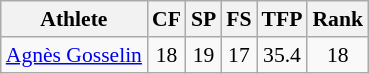<table class="wikitable" border="1" style="font-size:90%">
<tr>
<th>Athlete</th>
<th>CF</th>
<th>SP</th>
<th>FS</th>
<th>TFP</th>
<th>Rank</th>
</tr>
<tr align=center>
<td align=left><a href='#'>Agnès Gosselin</a></td>
<td>18</td>
<td>19</td>
<td>17</td>
<td>35.4</td>
<td>18</td>
</tr>
</table>
